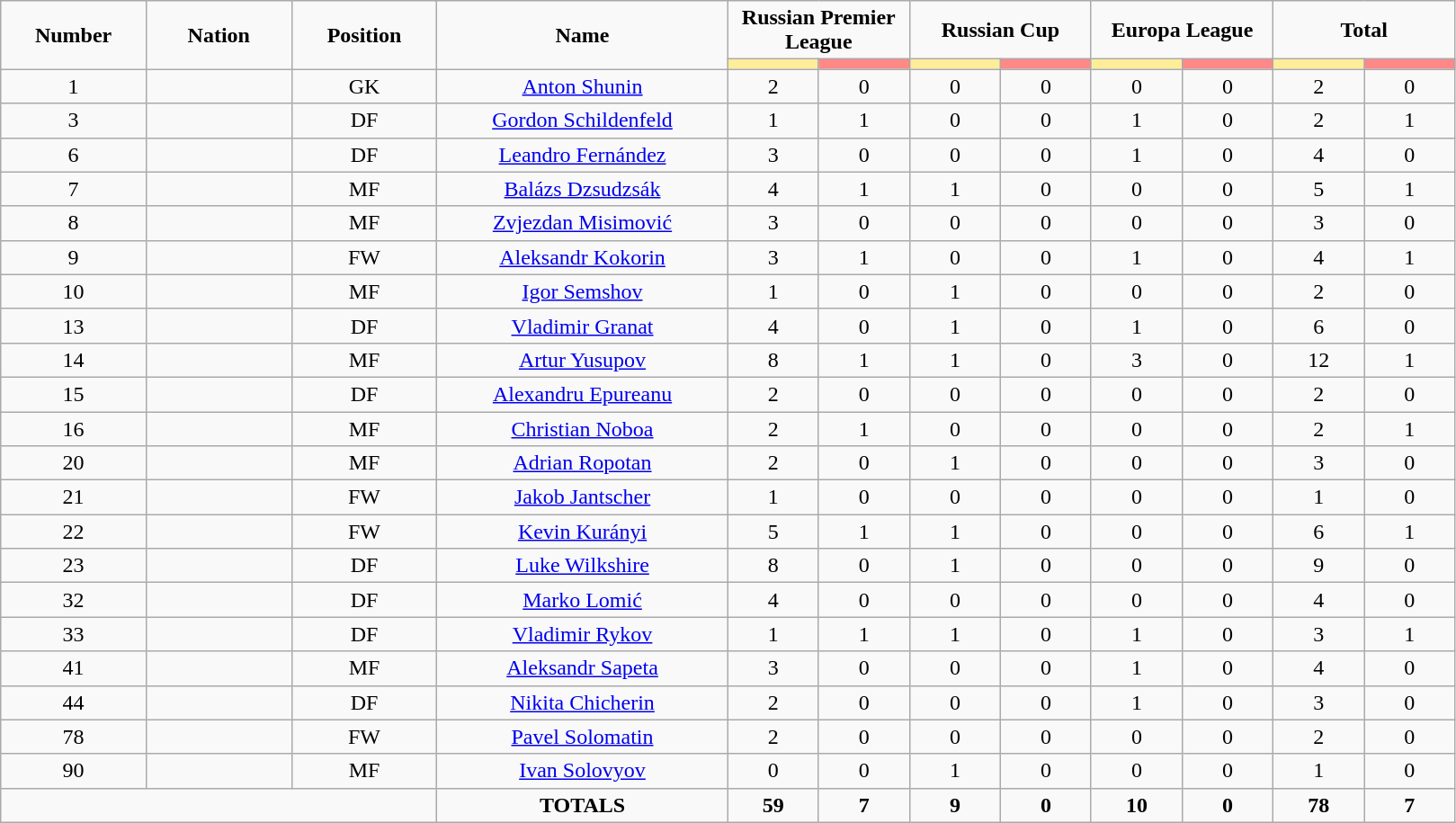<table class="wikitable" style="font-size: 100%; text-align: center;">
<tr>
<td rowspan="2" width="10%" align="center"><strong>Number</strong></td>
<td rowspan="2" width="10%" align="center"><strong>Nation</strong></td>
<td rowspan="2" width="10%" align="center"><strong>Position</strong></td>
<td rowspan="2" width="20%" align="center"><strong>Name</strong></td>
<td colspan="2" align="center"><strong>Russian Premier League</strong></td>
<td colspan="2" align="center"><strong>Russian Cup</strong></td>
<td colspan="2" align="center"><strong>Europa League</strong></td>
<td colspan="2" align="center"><strong>Total</strong></td>
</tr>
<tr>
<th width=60 style="background: #FFEE99"></th>
<th width=60 style="background: #FF8888"></th>
<th width=60 style="background: #FFEE99"></th>
<th width=60 style="background: #FF8888"></th>
<th width=60 style="background: #FFEE99"></th>
<th width=60 style="background: #FF8888"></th>
<th width=60 style="background: #FFEE99"></th>
<th width=60 style="background: #FF8888"></th>
</tr>
<tr>
<td>1</td>
<td></td>
<td>GK</td>
<td><a href='#'>Anton Shunin</a></td>
<td>2</td>
<td>0</td>
<td>0</td>
<td>0</td>
<td>0</td>
<td>0</td>
<td>2</td>
<td>0</td>
</tr>
<tr>
<td>3</td>
<td></td>
<td>DF</td>
<td><a href='#'>Gordon Schildenfeld</a></td>
<td>1</td>
<td>1</td>
<td>0</td>
<td>0</td>
<td>1</td>
<td>0</td>
<td>2</td>
<td>1</td>
</tr>
<tr>
<td>6</td>
<td></td>
<td>DF</td>
<td><a href='#'>Leandro Fernández</a></td>
<td>3</td>
<td>0</td>
<td>0</td>
<td>0</td>
<td>1</td>
<td>0</td>
<td>4</td>
<td>0</td>
</tr>
<tr>
<td>7</td>
<td></td>
<td>MF</td>
<td><a href='#'>Balázs Dzsudzsák</a></td>
<td>4</td>
<td>1</td>
<td>1</td>
<td>0</td>
<td>0</td>
<td>0</td>
<td>5</td>
<td>1</td>
</tr>
<tr>
<td>8</td>
<td></td>
<td>MF</td>
<td><a href='#'>Zvjezdan Misimović</a></td>
<td>3</td>
<td>0</td>
<td>0</td>
<td>0</td>
<td>0</td>
<td>0</td>
<td>3</td>
<td>0</td>
</tr>
<tr>
<td>9</td>
<td></td>
<td>FW</td>
<td><a href='#'>Aleksandr Kokorin</a></td>
<td>3</td>
<td>1</td>
<td>0</td>
<td>0</td>
<td>1</td>
<td>0</td>
<td>4</td>
<td>1</td>
</tr>
<tr>
<td>10</td>
<td></td>
<td>MF</td>
<td><a href='#'>Igor Semshov</a></td>
<td>1</td>
<td>0</td>
<td>1</td>
<td>0</td>
<td>0</td>
<td>0</td>
<td>2</td>
<td>0</td>
</tr>
<tr>
<td>13</td>
<td></td>
<td>DF</td>
<td><a href='#'>Vladimir Granat</a></td>
<td>4</td>
<td>0</td>
<td>1</td>
<td>0</td>
<td>1</td>
<td>0</td>
<td>6</td>
<td>0</td>
</tr>
<tr>
<td>14</td>
<td></td>
<td>MF</td>
<td><a href='#'>Artur Yusupov</a></td>
<td>8</td>
<td>1</td>
<td>1</td>
<td>0</td>
<td>3</td>
<td>0</td>
<td>12</td>
<td>1</td>
</tr>
<tr>
<td>15</td>
<td></td>
<td>DF</td>
<td><a href='#'>Alexandru Epureanu</a></td>
<td>2</td>
<td>0</td>
<td>0</td>
<td>0</td>
<td>0</td>
<td>0</td>
<td>2</td>
<td>0</td>
</tr>
<tr>
<td>16</td>
<td></td>
<td>MF</td>
<td><a href='#'>Christian Noboa</a></td>
<td>2</td>
<td>1</td>
<td>0</td>
<td>0</td>
<td>0</td>
<td>0</td>
<td>2</td>
<td>1</td>
</tr>
<tr>
<td>20</td>
<td></td>
<td>MF</td>
<td><a href='#'>Adrian Ropotan</a></td>
<td>2</td>
<td>0</td>
<td>1</td>
<td>0</td>
<td>0</td>
<td>0</td>
<td>3</td>
<td>0</td>
</tr>
<tr>
<td>21</td>
<td></td>
<td>FW</td>
<td><a href='#'>Jakob Jantscher</a></td>
<td>1</td>
<td>0</td>
<td>0</td>
<td>0</td>
<td>0</td>
<td>0</td>
<td>1</td>
<td>0</td>
</tr>
<tr>
<td>22</td>
<td></td>
<td>FW</td>
<td><a href='#'>Kevin Kurányi</a></td>
<td>5</td>
<td>1</td>
<td>1</td>
<td>0</td>
<td>0</td>
<td>0</td>
<td>6</td>
<td>1</td>
</tr>
<tr>
<td>23</td>
<td></td>
<td>DF</td>
<td><a href='#'>Luke Wilkshire</a></td>
<td>8</td>
<td>0</td>
<td>1</td>
<td>0</td>
<td>0</td>
<td>0</td>
<td>9</td>
<td>0</td>
</tr>
<tr>
<td>32</td>
<td></td>
<td>DF</td>
<td><a href='#'>Marko Lomić</a></td>
<td>4</td>
<td>0</td>
<td>0</td>
<td>0</td>
<td>0</td>
<td>0</td>
<td>4</td>
<td>0</td>
</tr>
<tr>
<td>33</td>
<td></td>
<td>DF</td>
<td><a href='#'>Vladimir Rykov</a></td>
<td>1</td>
<td>1</td>
<td>1</td>
<td>0</td>
<td>1</td>
<td>0</td>
<td>3</td>
<td>1</td>
</tr>
<tr>
<td>41</td>
<td></td>
<td>MF</td>
<td><a href='#'>Aleksandr Sapeta</a></td>
<td>3</td>
<td>0</td>
<td>0</td>
<td>0</td>
<td>1</td>
<td>0</td>
<td>4</td>
<td>0</td>
</tr>
<tr>
<td>44</td>
<td></td>
<td>DF</td>
<td><a href='#'>Nikita Chicherin</a></td>
<td>2</td>
<td>0</td>
<td>0</td>
<td>0</td>
<td>1</td>
<td>0</td>
<td>3</td>
<td>0</td>
</tr>
<tr>
<td>78</td>
<td></td>
<td>FW</td>
<td><a href='#'>Pavel Solomatin</a></td>
<td>2</td>
<td>0</td>
<td>0</td>
<td>0</td>
<td>0</td>
<td>0</td>
<td>2</td>
<td>0</td>
</tr>
<tr>
<td>90</td>
<td></td>
<td>MF</td>
<td><a href='#'>Ivan Solovyov</a></td>
<td>0</td>
<td>0</td>
<td>1</td>
<td>0</td>
<td>0</td>
<td>0</td>
<td>1</td>
<td>0</td>
</tr>
<tr>
<td colspan="3"></td>
<td><strong>TOTALS</strong></td>
<td><strong>59</strong></td>
<td><strong>7</strong></td>
<td><strong>9</strong></td>
<td><strong>0</strong></td>
<td><strong>10</strong></td>
<td><strong>0</strong></td>
<td><strong>78</strong></td>
<td><strong>7</strong></td>
</tr>
</table>
